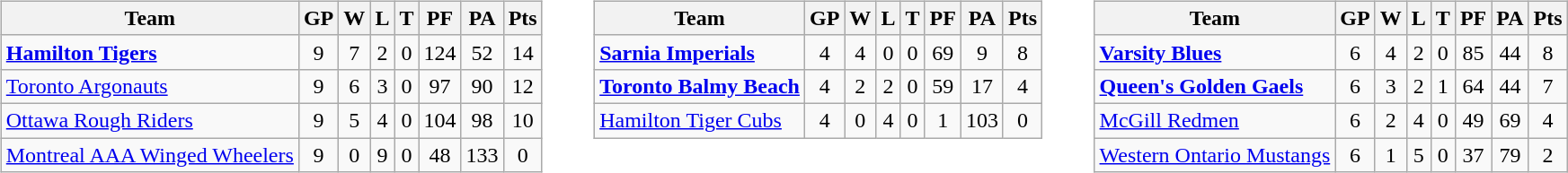<table cellspacing="20">
<tr>
<td valign="top"><br><table class="wikitable">
<tr>
<th>Team</th>
<th>GP</th>
<th>W</th>
<th>L</th>
<th>T</th>
<th>PF</th>
<th>PA</th>
<th>Pts</th>
</tr>
<tr align="center">
<td align="left"><strong><a href='#'>Hamilton Tigers</a></strong></td>
<td>9</td>
<td>7</td>
<td>2</td>
<td>0</td>
<td>124</td>
<td>52</td>
<td>14</td>
</tr>
<tr align="center">
<td align="left"><a href='#'>Toronto Argonauts</a></td>
<td>9</td>
<td>6</td>
<td>3</td>
<td>0</td>
<td>97</td>
<td>90</td>
<td>12</td>
</tr>
<tr align="center">
<td align="left"><a href='#'>Ottawa Rough Riders</a></td>
<td>9</td>
<td>5</td>
<td>4</td>
<td>0</td>
<td>104</td>
<td>98</td>
<td>10</td>
</tr>
<tr align="center">
<td align="left"><a href='#'>Montreal AAA Winged Wheelers</a></td>
<td>9</td>
<td>0</td>
<td>9</td>
<td>0</td>
<td>48</td>
<td>133</td>
<td>0</td>
</tr>
</table>
</td>
<td valign="top"><br><table class="wikitable">
<tr>
<th>Team</th>
<th>GP</th>
<th>W</th>
<th>L</th>
<th>T</th>
<th>PF</th>
<th>PA</th>
<th>Pts</th>
</tr>
<tr align="center">
<td align="left"><strong><a href='#'>Sarnia Imperials</a></strong></td>
<td>4</td>
<td>4</td>
<td>0</td>
<td>0</td>
<td>69</td>
<td>9</td>
<td>8</td>
</tr>
<tr align="center">
<td align="left"><strong><a href='#'>Toronto Balmy Beach</a></strong></td>
<td>4</td>
<td>2</td>
<td>2</td>
<td>0</td>
<td>59</td>
<td>17</td>
<td>4</td>
</tr>
<tr align="center">
<td align="left"><a href='#'>Hamilton Tiger Cubs</a></td>
<td>4</td>
<td>0</td>
<td>4</td>
<td>0</td>
<td>1</td>
<td>103</td>
<td>0</td>
</tr>
</table>
</td>
<td valign="top"><br><table class="wikitable">
<tr>
<th>Team</th>
<th>GP</th>
<th>W</th>
<th>L</th>
<th>T</th>
<th>PF</th>
<th>PA</th>
<th>Pts</th>
</tr>
<tr align="center">
<td align="left"><strong><a href='#'>Varsity Blues</a></strong></td>
<td>6</td>
<td>4</td>
<td>2</td>
<td>0</td>
<td>85</td>
<td>44</td>
<td>8</td>
</tr>
<tr align="center">
<td align="left"><strong><a href='#'>Queen's Golden Gaels</a></strong></td>
<td>6</td>
<td>3</td>
<td>2</td>
<td>1</td>
<td>64</td>
<td>44</td>
<td>7</td>
</tr>
<tr align="center">
<td align="left"><a href='#'>McGill Redmen</a></td>
<td>6</td>
<td>2</td>
<td>4</td>
<td>0</td>
<td>49</td>
<td>69</td>
<td>4</td>
</tr>
<tr align="center">
<td align="left"><a href='#'>Western Ontario Mustangs</a></td>
<td>6</td>
<td>1</td>
<td>5</td>
<td>0</td>
<td>37</td>
<td>79</td>
<td>2</td>
</tr>
</table>
</td>
</tr>
</table>
